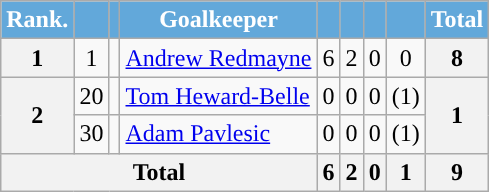<table class="wikitable" style="text-align: center;">
<tr>
<th style="background:#62a8da;color:white;">Rank.</th>
<th style="background:#62a8da;color:white;"><br></th>
<th style="background:#62a8da;color:white;"></th>
<th style="background:#62a8da;color:white;">Goalkeeper</th>
<th style="background:#62a8da;color:white;"></th>
<th style="background:#62a8da;color:white;"></th>
<th style="background:#62a8da;color:white;"></th>
<th style="background:#62a8da;color:white;"></th>
<th style="background:#62a8da;color:white;">Total</th>
</tr>
<tr>
<th>1</th>
<td>1</td>
<td></td>
<td align=left><a href='#'>Andrew Redmayne</a></td>
<td>6</td>
<td>2</td>
<td>0</td>
<td>0</td>
<th>8</th>
</tr>
<tr>
<th rowspan="2">2</th>
<td>20</td>
<td></td>
<td align=left><a href='#'>Tom Heward-Belle</a></td>
<td>0</td>
<td>0</td>
<td>0</td>
<td>(1)</td>
<th rowspan="2">1</th>
</tr>
<tr>
<td>30</td>
<td></td>
<td align=left><a href='#'>Adam Pavlesic</a></td>
<td>0</td>
<td>0</td>
<td>0</td>
<td>(1)</td>
</tr>
<tr>
<th colspan="4">Total</th>
<th>6</th>
<th>2</th>
<th>0</th>
<th>1</th>
<th>9</th>
</tr>
</table>
